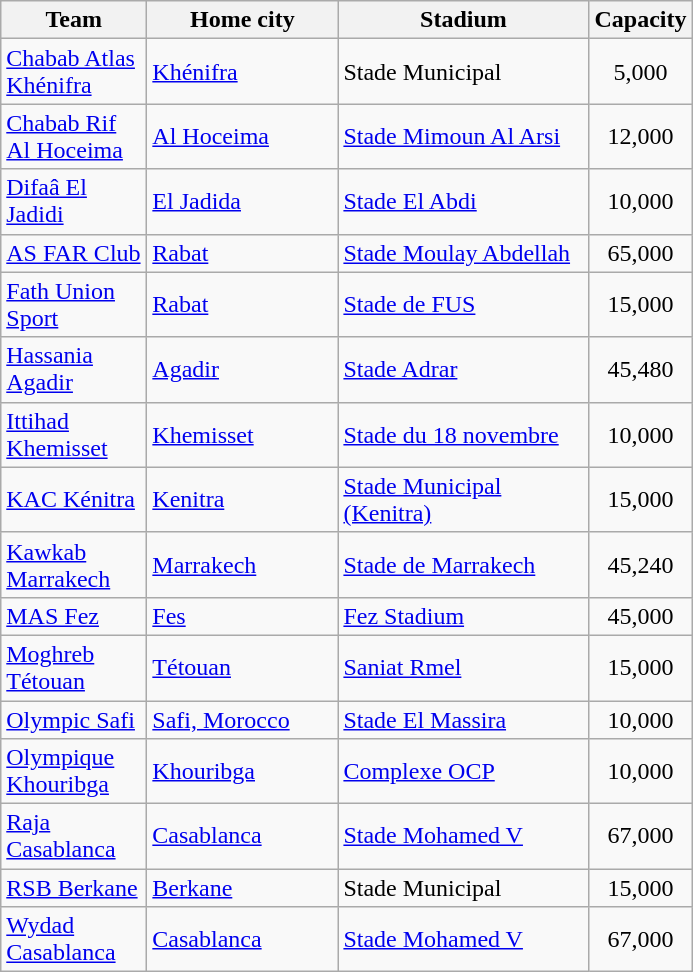<table class="wikitable sortable">
<tr>
<th width="90px">Team</th>
<th width="120px">Home city</th>
<th width="160px">Stadium</th>
<th>Capacity</th>
</tr>
<tr>
<td><a href='#'>Chabab Atlas Khénifra</a></td>
<td><a href='#'>Khénifra</a></td>
<td>Stade Municipal</td>
<td align="center">5,000</td>
</tr>
<tr>
<td><a href='#'>Chabab Rif Al Hoceima</a></td>
<td><a href='#'>Al Hoceima</a></td>
<td><a href='#'>Stade Mimoun Al Arsi</a></td>
<td align="center">12,000</td>
</tr>
<tr>
<td><a href='#'>Difaâ El Jadidi</a></td>
<td><a href='#'>El Jadida</a></td>
<td><a href='#'>Stade El Abdi</a></td>
<td align="center">10,000</td>
</tr>
<tr>
<td><a href='#'>AS FAR Club</a></td>
<td><a href='#'>Rabat</a></td>
<td><a href='#'>Stade Moulay Abdellah</a></td>
<td align="center">65,000</td>
</tr>
<tr>
<td><a href='#'>Fath Union Sport</a></td>
<td><a href='#'>Rabat</a></td>
<td><a href='#'>Stade de FUS</a></td>
<td align="center">15,000</td>
</tr>
<tr>
<td><a href='#'>Hassania Agadir</a></td>
<td><a href='#'>Agadir</a></td>
<td><a href='#'>Stade Adrar</a></td>
<td align="center">45,480</td>
</tr>
<tr>
<td><a href='#'>Ittihad Khemisset</a></td>
<td><a href='#'>Khemisset</a></td>
<td><a href='#'>Stade du 18 novembre</a></td>
<td align="center">10,000</td>
</tr>
<tr>
<td><a href='#'>KAC Kénitra</a></td>
<td><a href='#'>Kenitra</a></td>
<td><a href='#'>Stade Municipal (Kenitra)</a></td>
<td align="center">15,000</td>
</tr>
<tr>
<td><a href='#'>Kawkab Marrakech</a></td>
<td><a href='#'>Marrakech</a></td>
<td><a href='#'>Stade de Marrakech</a></td>
<td align="center">45,240</td>
</tr>
<tr>
<td><a href='#'>MAS Fez</a></td>
<td><a href='#'>Fes</a></td>
<td><a href='#'>Fez Stadium</a></td>
<td align="center">45,000</td>
</tr>
<tr>
<td><a href='#'>Moghreb Tétouan</a></td>
<td><a href='#'>Tétouan</a></td>
<td><a href='#'>Saniat Rmel</a></td>
<td align="center">15,000</td>
</tr>
<tr>
<td><a href='#'>Olympic Safi</a></td>
<td><a href='#'>Safi, Morocco</a></td>
<td><a href='#'>Stade El Massira</a></td>
<td align="center">10,000</td>
</tr>
<tr>
<td><a href='#'>Olympique Khouribga</a></td>
<td><a href='#'>Khouribga</a></td>
<td><a href='#'>Complexe OCP</a></td>
<td align="center">10,000</td>
</tr>
<tr>
<td><a href='#'>Raja Casablanca</a></td>
<td><a href='#'>Casablanca</a></td>
<td><a href='#'>Stade Mohamed V</a></td>
<td align="center">67,000</td>
</tr>
<tr>
<td><a href='#'>RSB Berkane</a></td>
<td><a href='#'>Berkane</a></td>
<td>Stade Municipal</td>
<td align="center">15,000</td>
</tr>
<tr>
<td><a href='#'>Wydad Casablanca</a></td>
<td><a href='#'>Casablanca</a></td>
<td><a href='#'>Stade Mohamed V</a></td>
<td align="center">67,000</td>
</tr>
</table>
